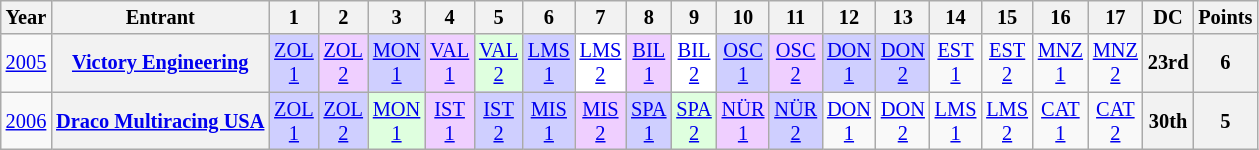<table class="wikitable" style="text-align:center; font-size:85%">
<tr>
<th>Year</th>
<th>Entrant</th>
<th>1</th>
<th>2</th>
<th>3</th>
<th>4</th>
<th>5</th>
<th>6</th>
<th>7</th>
<th>8</th>
<th>9</th>
<th>10</th>
<th>11</th>
<th>12</th>
<th>13</th>
<th>14</th>
<th>15</th>
<th>16</th>
<th>17</th>
<th>DC</th>
<th>Points</th>
</tr>
<tr>
<td><a href='#'>2005</a></td>
<th nowrap><a href='#'>Victory Engineering</a></th>
<td style="background:#CFCFFF;"><a href='#'>ZOL<br>1</a><br></td>
<td style="background:#EFCFFF;"><a href='#'>ZOL<br>2</a><br></td>
<td style="background:#CFCFFF;"><a href='#'>MON<br>1</a><br></td>
<td style="background:#EFCFFF;"><a href='#'>VAL<br>1</a><br></td>
<td style="background:#DFFFDF;"><a href='#'>VAL<br>2</a><br></td>
<td style="background:#CFCFFF;"><a href='#'>LMS<br>1</a><br></td>
<td style="background:#FFFFFF;"><a href='#'>LMS<br>2</a><br></td>
<td style="background:#EFCFFF;"><a href='#'>BIL<br>1</a><br></td>
<td style="background:#FFFFFF;"><a href='#'>BIL<br>2</a><br></td>
<td style="background:#CFCFFF;"><a href='#'>OSC<br>1</a><br></td>
<td style="background:#EFCFFF;"><a href='#'>OSC<br>2</a><br></td>
<td style="background:#CFCFFF;"><a href='#'>DON<br>1</a><br></td>
<td style="background:#CFCFFF;"><a href='#'>DON<br>2</a><br></td>
<td><a href='#'>EST<br>1</a></td>
<td><a href='#'>EST<br>2</a></td>
<td><a href='#'>MNZ<br>1</a></td>
<td><a href='#'>MNZ<br>2</a></td>
<th>23rd</th>
<th>6</th>
</tr>
<tr>
<td><a href='#'>2006</a></td>
<th nowrap><a href='#'>Draco Multiracing USA</a></th>
<td style="background:#CFCFFF;"><a href='#'>ZOL<br>1</a><br></td>
<td style="background:#CFCFFF;"><a href='#'>ZOL<br>2</a><br></td>
<td style="background:#DFFFDF;"><a href='#'>MON<br>1</a><br></td>
<td style="background:#EFCFFF;"><a href='#'>IST<br>1</a><br></td>
<td style="background:#CFCFFF;"><a href='#'>IST<br>2</a><br></td>
<td style="background:#CFCFFF;"><a href='#'>MIS<br>1</a><br></td>
<td style="background:#EFCFFF;"><a href='#'>MIS<br>2</a><br></td>
<td style="background:#CFCFFF;"><a href='#'>SPA<br>1</a><br></td>
<td style="background:#DFFFDF;"><a href='#'>SPA<br>2</a><br></td>
<td style="background:#EFCFFF;"><a href='#'>NÜR<br>1</a><br></td>
<td style="background:#CFCFFF;"><a href='#'>NÜR<br>2</a><br></td>
<td><a href='#'>DON<br>1</a></td>
<td><a href='#'>DON<br>2</a></td>
<td><a href='#'>LMS<br>1</a></td>
<td><a href='#'>LMS<br>2</a></td>
<td><a href='#'>CAT<br>1</a></td>
<td><a href='#'>CAT<br>2</a></td>
<th>30th</th>
<th>5</th>
</tr>
</table>
